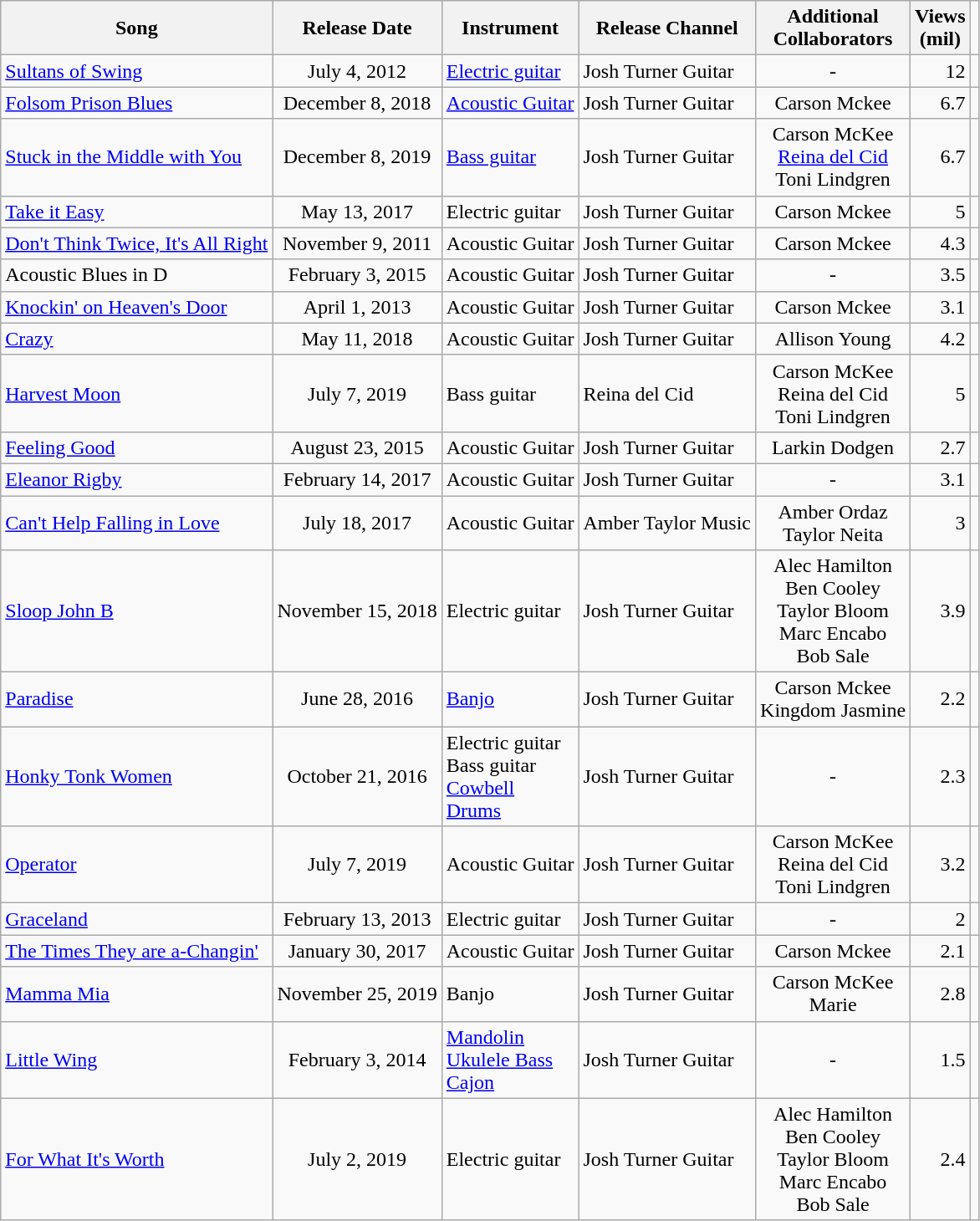<table class="wikitable sortable">
<tr>
<th>Song</th>
<th>Release Date</th>
<th>Instrument</th>
<th>Release Channel</th>
<th>Additional<br>Collaborators</th>
<th>Views<br>(mil)</th>
</tr>
<tr>
<td><a href='#'>Sultans of Swing</a></td>
<td align="center">July 4, 2012</td>
<td><a href='#'>Electric guitar</a></td>
<td>Josh Turner Guitar</td>
<td align="center">-</td>
<td align="right">12</td>
<td></td>
</tr>
<tr>
<td><a href='#'>Folsom Prison Blues</a></td>
<td align="center">December 8, 2018</td>
<td><a href='#'>Acoustic Guitar</a></td>
<td>Josh Turner Guitar</td>
<td align="center">Carson Mckee</td>
<td align="right">6.7</td>
<td></td>
</tr>
<tr>
<td><a href='#'>Stuck in the Middle with You</a></td>
<td align="center">December 8, 2019</td>
<td><a href='#'>Bass guitar</a></td>
<td>Josh Turner Guitar</td>
<td align="center">Carson McKee<br><a href='#'>Reina del Cid</a><br>Toni Lindgren</td>
<td align="right">6.7</td>
<td></td>
</tr>
<tr>
<td><a href='#'>Take it Easy</a></td>
<td align="center">May 13, 2017</td>
<td>Electric guitar</td>
<td>Josh Turner Guitar</td>
<td align="center">Carson Mckee</td>
<td align="right">5</td>
<td></td>
</tr>
<tr>
<td><a href='#'>Don't Think Twice, It's All Right</a></td>
<td align="center">November 9, 2011</td>
<td>Acoustic Guitar</td>
<td>Josh Turner Guitar</td>
<td align="center">Carson Mckee</td>
<td align="right">4.3</td>
<td></td>
</tr>
<tr>
<td>Acoustic Blues in D</td>
<td align="center">February 3, 2015</td>
<td>Acoustic Guitar</td>
<td>Josh Turner Guitar</td>
<td align="center">-</td>
<td align="right">3.5</td>
<td></td>
</tr>
<tr>
<td><a href='#'>Knockin' on Heaven's Door</a></td>
<td align="center">April 1, 2013</td>
<td>Acoustic Guitar</td>
<td>Josh Turner Guitar</td>
<td align="center">Carson Mckee</td>
<td align="right">3.1</td>
<td></td>
</tr>
<tr>
<td><a href='#'>Crazy</a></td>
<td align="center">May 11, 2018</td>
<td>Acoustic Guitar</td>
<td>Josh Turner Guitar</td>
<td align="center">Allison Young</td>
<td align="right">4.2</td>
<td></td>
</tr>
<tr>
<td><a href='#'>Harvest Moon</a></td>
<td align="center">July 7, 2019</td>
<td>Bass guitar</td>
<td>Reina del Cid</td>
<td align="center">Carson McKee<br>Reina del Cid<br>Toni Lindgren</td>
<td align="right">5</td>
<td></td>
</tr>
<tr>
<td><a href='#'>Feeling Good</a></td>
<td align="center">August 23, 2015</td>
<td>Acoustic Guitar</td>
<td>Josh Turner Guitar</td>
<td align="center">Larkin Dodgen</td>
<td align="right">2.7</td>
<td></td>
</tr>
<tr>
<td><a href='#'>Eleanor Rigby</a></td>
<td align="center">February 14, 2017</td>
<td>Acoustic Guitar</td>
<td>Josh Turner Guitar</td>
<td align="center">-</td>
<td align="right">3.1</td>
<td></td>
</tr>
<tr>
<td><a href='#'>Can't Help Falling in Love</a></td>
<td align="center">July 18, 2017</td>
<td>Acoustic Guitar</td>
<td>Amber Taylor Music</td>
<td align="center">Amber Ordaz<br>Taylor Neita</td>
<td align="right">3</td>
<td></td>
</tr>
<tr>
<td><a href='#'>Sloop John B</a></td>
<td align="center">November 15, 2018</td>
<td>Electric guitar</td>
<td>Josh Turner Guitar</td>
<td align="center">Alec Hamilton<br>Ben Cooley<br>Taylor Bloom<br>Marc Encabo<br>Bob Sale</td>
<td align="right">3.9</td>
<td></td>
</tr>
<tr>
<td><a href='#'>Paradise</a></td>
<td align="center">June 28, 2016</td>
<td><a href='#'>Banjo</a></td>
<td>Josh Turner Guitar</td>
<td align="center">Carson Mckee<br>Kingdom Jasmine</td>
<td align="right">2.2</td>
<td></td>
</tr>
<tr>
<td><a href='#'>Honky Tonk Women</a></td>
<td align="center">October 21, 2016</td>
<td>Electric guitar<br>Bass guitar<br><a href='#'>Cowbell</a><br><a href='#'>Drums</a></td>
<td>Josh Turner Guitar</td>
<td align="center">-</td>
<td align="right">2.3</td>
<td></td>
</tr>
<tr>
<td><a href='#'>Operator</a></td>
<td align="center">July 7, 2019</td>
<td>Acoustic Guitar</td>
<td>Josh Turner Guitar</td>
<td align="center">Carson McKee<br>Reina del Cid<br>Toni Lindgren</td>
<td align="right">3.2</td>
<td></td>
</tr>
<tr>
<td><a href='#'>Graceland</a></td>
<td align="center">February 13, 2013</td>
<td>Electric guitar</td>
<td>Josh Turner Guitar</td>
<td align="center">-</td>
<td align="right">2</td>
<td></td>
</tr>
<tr>
<td><a href='#'>The Times They are a-Changin'</a></td>
<td align="center">January 30, 2017</td>
<td>Acoustic Guitar</td>
<td>Josh Turner Guitar</td>
<td align="center">Carson Mckee</td>
<td align="right">2.1</td>
<td></td>
</tr>
<tr>
<td><a href='#'>Mamma Mia</a></td>
<td align="center">November 25, 2019</td>
<td>Banjo</td>
<td>Josh Turner Guitar</td>
<td align="center">Carson McKee<br>Marie </td>
<td align="right">2.8</td>
<td></td>
</tr>
<tr>
<td><a href='#'>Little Wing</a></td>
<td align="center">February 3, 2014</td>
<td><a href='#'>Mandolin</a><br><a href='#'> Ukulele Bass</a><br><a href='#'>Cajon</a></td>
<td>Josh Turner Guitar</td>
<td align="center">-</td>
<td align="right">1.5</td>
<td></td>
</tr>
<tr>
<td><a href='#'>For What It's Worth</a></td>
<td align="center">July 2, 2019</td>
<td>Electric guitar</td>
<td>Josh Turner Guitar</td>
<td align="center">Alec Hamilton<br>Ben Cooley<br>Taylor Bloom<br>Marc Encabo<br>Bob Sale</td>
<td align="right">2.4</td>
<td></td>
</tr>
</table>
